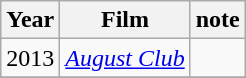<table class="wikitable">
<tr>
<th>Year</th>
<th>Film</th>
<th>note</th>
</tr>
<tr>
<td>2013</td>
<td><em><a href='#'>August Club</a></em></td>
<td></td>
</tr>
<tr>
</tr>
</table>
